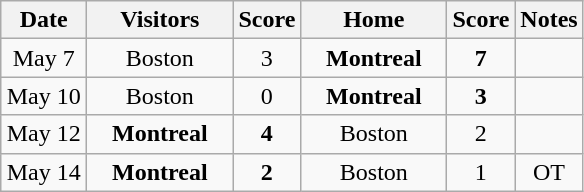<table class="wikitable">
<tr>
<th width="50">Date</th>
<th width="90">Visitors</th>
<th width="25">Score</th>
<th width="90">Home</th>
<th width="25">Score</th>
<th>Notes</th>
</tr>
<tr align="center">
<td>May 7</td>
<td>Boston</td>
<td align="center">3</td>
<td><strong>Montreal </strong></td>
<td align="center"><strong>7</strong></td>
<td></td>
</tr>
<tr align="center">
<td>May 10</td>
<td>Boston</td>
<td align="center">0</td>
<td><strong>Montreal </strong></td>
<td align="center"><strong>3</strong></td>
<td></td>
</tr>
<tr align="center">
<td>May 12</td>
<td><strong>Montreal</strong></td>
<td align="center"><strong>4</strong></td>
<td>Boston</td>
<td align="center">2</td>
<td></td>
</tr>
<tr align="center">
<td>May 14</td>
<td><strong>Montreal</strong></td>
<td align="center"><strong>2</strong></td>
<td>Boston</td>
<td align="center">1</td>
<td>OT</td>
</tr>
</table>
